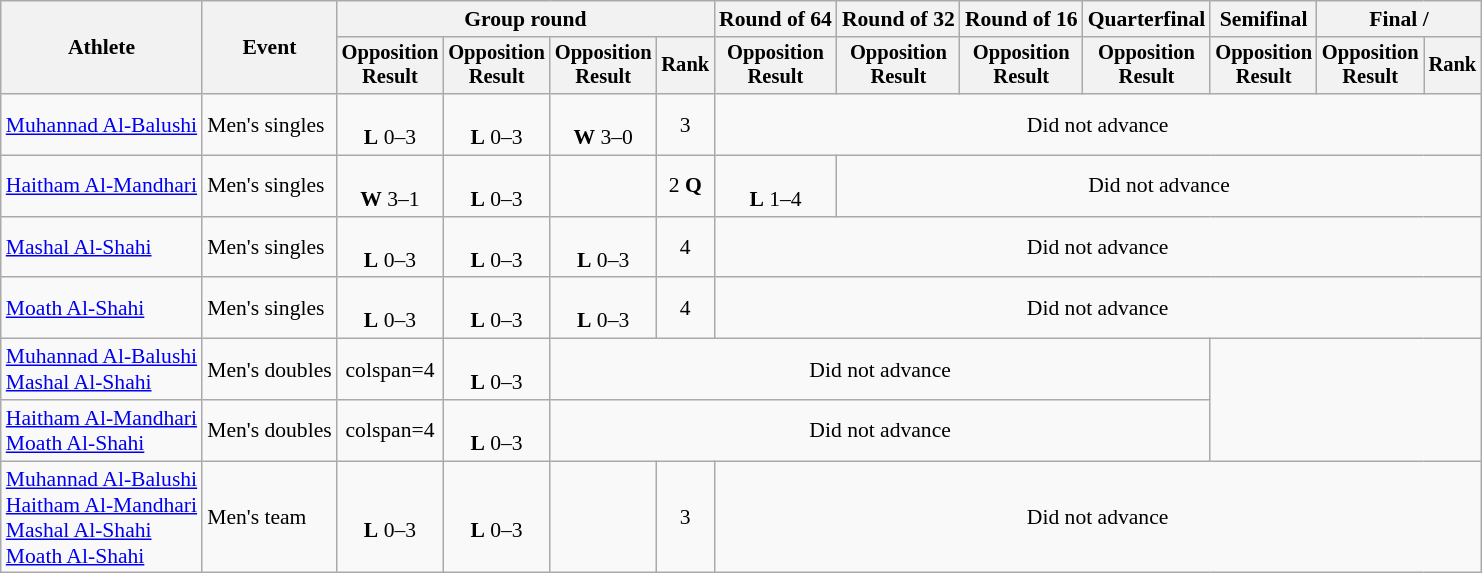<table class="wikitable" style="font-size:90%;">
<tr>
<th rowspan=2>Athlete</th>
<th rowspan=2>Event</th>
<th colspan=4>Group round</th>
<th>Round of 64</th>
<th>Round of 32</th>
<th>Round of 16</th>
<th>Quarterfinal</th>
<th>Semifinal</th>
<th colspan=2>Final / </th>
</tr>
<tr style="font-size:95%">
<th>Opposition<br>Result</th>
<th>Opposition<br>Result</th>
<th>Opposition<br>Result</th>
<th>Rank</th>
<th>Opposition<br>Result</th>
<th>Opposition<br>Result</th>
<th>Opposition<br>Result</th>
<th>Opposition<br>Result</th>
<th>Opposition<br>Result</th>
<th>Opposition<br>Result</th>
<th>Rank</th>
</tr>
<tr align=center>
<td align=left><a href='#'>Muhannad Al-Balushi</a></td>
<td align=left>Men's singles</td>
<td><br> <strong>L</strong> 0–3</td>
<td><br> <strong>L</strong> 0–3</td>
<td><br> <strong>W</strong> 3–0</td>
<td>3</td>
<td colspan=7>Did not advance</td>
</tr>
<tr align=center>
<td align=left><a href='#'>Haitham Al-Mandhari</a></td>
<td align=left>Men's singles</td>
<td><br> <strong>W</strong> 3–1</td>
<td><br> <strong>L</strong> 0–3</td>
<td></td>
<td>2 <strong>Q</strong></td>
<td><br> <strong>L</strong> 1–4</td>
<td colspan=6>Did not advance</td>
</tr>
<tr align=center>
<td align=left><a href='#'>Mashal Al-Shahi</a></td>
<td align=left>Men's singles</td>
<td><br> <strong>L</strong> 0–3</td>
<td><br> <strong>L</strong> 0–3</td>
<td><br> <strong>L</strong> 0–3</td>
<td>4</td>
<td colspan=7>Did not advance</td>
</tr>
<tr align=center>
<td align=left><a href='#'>Moath Al-Shahi</a></td>
<td align=left>Men's singles</td>
<td><br> <strong>L</strong> 0–3</td>
<td><br> <strong>L</strong> 0–3</td>
<td><br>  <strong>L</strong> 0–3</td>
<td>4</td>
<td colspan=7>Did not advance</td>
</tr>
<tr align=center>
<td align=left><a href='#'>Muhannad Al-Balushi</a><br><a href='#'>Mashal Al-Shahi</a></td>
<td align=left>Men's doubles</td>
<td>colspan=4  </td>
<td><br> <strong>L</strong> 0–3</td>
<td colspan=6>Did not advance</td>
</tr>
<tr align=center>
<td align=left><a href='#'>Haitham Al-Mandhari</a><br><a href='#'>Moath Al-Shahi</a></td>
<td align=left>Men's doubles</td>
<td>colspan=4  </td>
<td><br> <strong>L</strong> 0–3</td>
<td colspan=6>Did not advance</td>
</tr>
<tr align=center>
<td align=left><a href='#'>Muhannad Al-Balushi</a><br><a href='#'>Haitham Al-Mandhari</a><br><a href='#'>Mashal Al-Shahi</a><br><a href='#'>Moath Al-Shahi</a></td>
<td align=left>Men's team</td>
<td><br> <strong>L</strong> 0–3</td>
<td><br> <strong>L</strong> 0–3</td>
<td></td>
<td>3</td>
<td colspan=7>Did not advance</td>
</tr>
</table>
